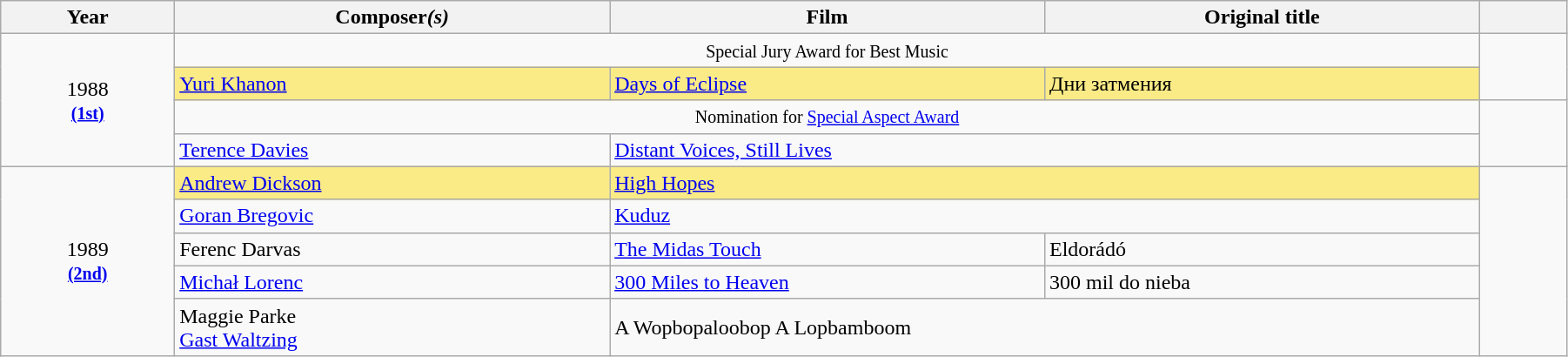<table class="wikitable" width="95%" cellpadding="5">
<tr>
<th width="10%"><strong>Year</strong></th>
<th width="25%"><strong>Composer<strong><em>(s)<em></th>
<th width="25%"></strong>Film<strong></th>
<th width="25%"></strong>Original title<strong></th>
<th width="5%"></th>
</tr>
<tr>
<td rowspan="4" style="text-align:center;"></strong>1988<strong><br><small><a href='#'>(1st)</a></small></td>
<td colspan=3 style="text-align:center;"><small>Special Jury Award for Best Music</small></td>
<td rowspan="2"></td>
</tr>
<tr>
<td style="background:#FAEB86;"></strong><a href='#'>Yuri Khanon</a><strong></td>
<td style="background:#FAEB86;"></em></strong><a href='#'>Days of Eclipse</a><strong><em></td>
<td style="background:#FAEB86;"></em></strong>Дни затмения<strong><em></td>
</tr>
<tr>
<td colspan="3" style="text-align:center;"><small>Nomination for <a href='#'>Special Aspect Award</a></small></td>
<td rowspan="2"></td>
</tr>
<tr>
<td><a href='#'>Terence Davies</a></td>
<td colspan="2"></em><a href='#'>Distant Voices, Still Lives</a><em></td>
</tr>
<tr>
<td rowspan="5" style="text-align:center;"></strong>1989<strong><br><small><a href='#'>(2nd)</a></small></td>
<td style="background:#FAEB86;"></strong><a href='#'>Andrew Dickson</a><strong></td>
<td style="background:#FAEB86;" colspan="2"></em></strong><a href='#'>High Hopes</a><strong><em></td>
<td rowspan="5"></td>
</tr>
<tr>
<td><a href='#'>Goran Bregovic</a></td>
<td colspan="2"></em><a href='#'>Kuduz</a><em></td>
</tr>
<tr>
<td>Ferenc Darvas</td>
<td></em><a href='#'>The Midas Touch</a><em></td>
<td></em>Eldorádó<em></td>
</tr>
<tr>
<td><a href='#'>Michał Lorenc</a></td>
<td></em><a href='#'>300 Miles to Heaven</a><em></td>
<td></em>300 mil do nieba<em></td>
</tr>
<tr>
<td>Maggie Parke<br> <a href='#'>Gast Waltzing</a></td>
<td colspan="2"></em>A Wopbopaloobop A Lopbamboom<em></td>
</tr>
</table>
